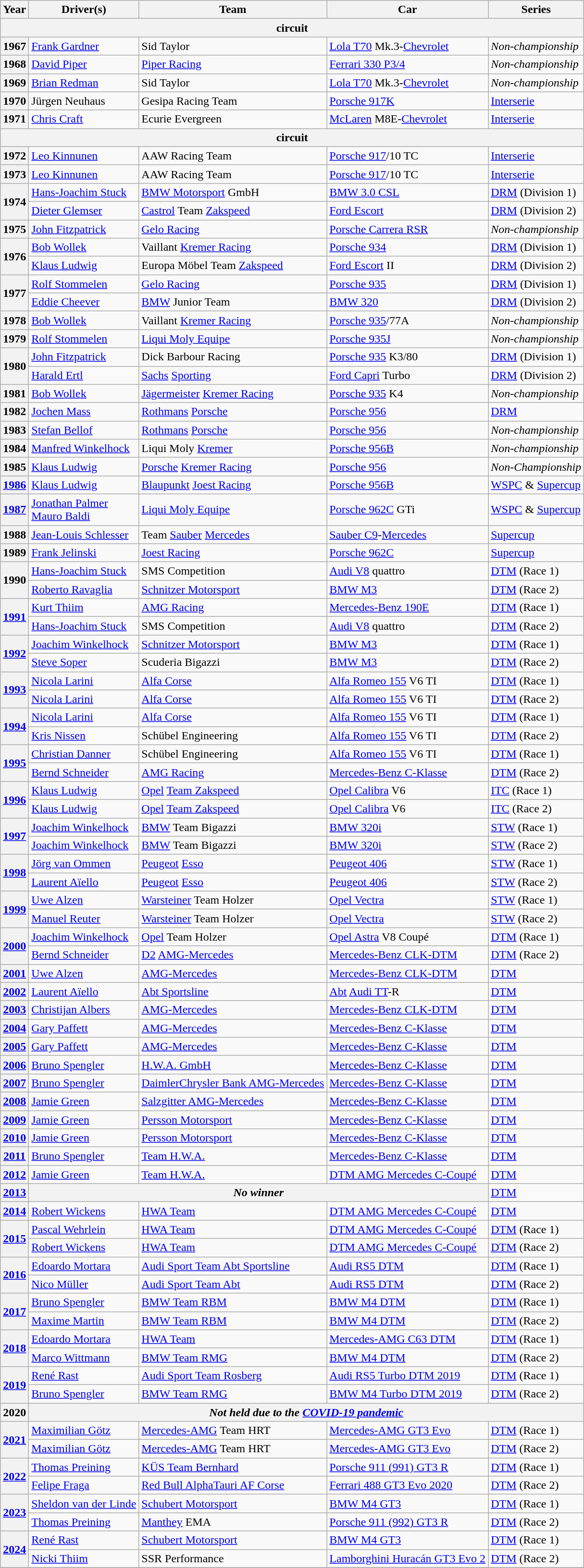<table class="wikitable" style="font-size: 100%;">
<tr>
<th>Year</th>
<th>Driver(s)</th>
<th>Team</th>
<th>Car</th>
<th>Series</th>
</tr>
<tr>
<th colspan=6> circuit</th>
</tr>
<tr>
<th>1967</th>
<td> <a href='#'>Frank Gardner</a></td>
<td> Sid Taylor</td>
<td><a href='#'>Lola T70</a> Mk.3-<a href='#'>Chevrolet</a></td>
<td><em>Non-championship</em></td>
</tr>
<tr>
<th>1968</th>
<td> <a href='#'>David Piper</a></td>
<td> <a href='#'>Piper Racing</a></td>
<td><a href='#'>Ferrari 330 P3/4</a></td>
<td><em>Non-championship</em></td>
</tr>
<tr>
<th>1969</th>
<td> <a href='#'>Brian Redman</a></td>
<td> Sid Taylor</td>
<td><a href='#'>Lola T70</a> Mk.3-<a href='#'>Chevrolet</a></td>
<td><em>Non-championship</em></td>
</tr>
<tr>
<th>1970</th>
<td> Jürgen Neuhaus</td>
<td> Gesipa Racing Team</td>
<td><a href='#'>Porsche 917K</a></td>
<td><a href='#'>Interserie</a></td>
</tr>
<tr>
<th>1971</th>
<td> <a href='#'>Chris Craft</a></td>
<td> Ecurie Evergreen</td>
<td><a href='#'>McLaren</a> M8E-<a href='#'>Chevrolet</a></td>
<td><a href='#'>Interserie</a></td>
</tr>
<tr>
<th colspan=6> circuit</th>
</tr>
<tr>
<th>1972</th>
<td> <a href='#'>Leo Kinnunen</a></td>
<td> AAW Racing Team</td>
<td><a href='#'>Porsche 917</a>/10 TC</td>
<td><a href='#'>Interserie</a></td>
</tr>
<tr>
<th>1973</th>
<td> <a href='#'>Leo Kinnunen</a></td>
<td> AAW Racing Team</td>
<td><a href='#'>Porsche 917</a>/10 TC</td>
<td><a href='#'>Interserie</a></td>
</tr>
<tr>
<th rowspan=2>1974</th>
<td> <a href='#'>Hans-Joachim Stuck</a></td>
<td> <a href='#'>BMW Motorsport</a> GmbH</td>
<td><a href='#'>BMW 3.0 CSL</a></td>
<td><a href='#'>DRM</a> (Division 1)</td>
</tr>
<tr>
<td> <a href='#'>Dieter Glemser</a></td>
<td> <a href='#'>Castrol</a> Team <a href='#'>Zakspeed</a></td>
<td><a href='#'>Ford Escort</a></td>
<td><a href='#'>DRM</a> (Division 2)</td>
</tr>
<tr>
<th>1975</th>
<td> <a href='#'>John Fitzpatrick</a></td>
<td> <a href='#'>Gelo Racing</a></td>
<td><a href='#'>Porsche Carrera RSR</a></td>
<td><em>Non-championship</em></td>
</tr>
<tr>
<th rowspan=2>1976</th>
<td> <a href='#'>Bob Wollek</a></td>
<td> Vaillant <a href='#'>Kremer Racing</a></td>
<td><a href='#'>Porsche 934</a></td>
<td><a href='#'>DRM</a> (Division 1)</td>
</tr>
<tr>
<td> <a href='#'>Klaus Ludwig</a></td>
<td> Europa Möbel Team <a href='#'>Zakspeed</a></td>
<td><a href='#'>Ford Escort</a> II</td>
<td><a href='#'>DRM</a> (Division 2)</td>
</tr>
<tr>
<th rowspan=2>1977</th>
<td> <a href='#'>Rolf Stommelen</a></td>
<td> <a href='#'>Gelo Racing</a></td>
<td><a href='#'>Porsche 935</a></td>
<td><a href='#'>DRM</a> (Division 1)</td>
</tr>
<tr>
<td> <a href='#'>Eddie Cheever</a></td>
<td> <a href='#'>BMW</a> Junior Team</td>
<td><a href='#'>BMW 320</a></td>
<td><a href='#'>DRM</a> (Division 2)</td>
</tr>
<tr>
<th>1978</th>
<td> <a href='#'>Bob Wollek</a></td>
<td> Vaillant <a href='#'>Kremer Racing</a></td>
<td><a href='#'>Porsche 935</a>/77A</td>
<td><em>Non-championship</em></td>
</tr>
<tr>
<th>1979</th>
<td> <a href='#'>Rolf Stommelen</a></td>
<td> <a href='#'>Liqui Moly Equipe</a></td>
<td><a href='#'>Porsche 935J</a></td>
<td><em>Non-championship</em></td>
</tr>
<tr>
<th rowspan=2>1980</th>
<td> <a href='#'>John Fitzpatrick</a></td>
<td> Dick Barbour Racing</td>
<td><a href='#'>Porsche 935</a> K3/80</td>
<td><a href='#'>DRM</a> (Division 1)</td>
</tr>
<tr>
<td> <a href='#'>Harald Ertl</a></td>
<td> <a href='#'>Sachs</a> <a href='#'>Sporting</a></td>
<td><a href='#'>Ford Capri</a> Turbo</td>
<td><a href='#'>DRM</a> (Division 2)</td>
</tr>
<tr>
<th>1981</th>
<td> <a href='#'>Bob Wollek</a></td>
<td> <a href='#'>Jägermeister</a> <a href='#'>Kremer Racing</a></td>
<td><a href='#'>Porsche 935</a> K4</td>
<td><em>Non-championship</em></td>
</tr>
<tr>
<th>1982</th>
<td> <a href='#'>Jochen Mass</a></td>
<td> <a href='#'>Rothmans</a> <a href='#'>Porsche</a></td>
<td><a href='#'>Porsche 956</a></td>
<td><a href='#'>DRM</a></td>
</tr>
<tr>
<th>1983</th>
<td> <a href='#'>Stefan Bellof</a></td>
<td> <a href='#'>Rothmans</a> <a href='#'>Porsche</a></td>
<td><a href='#'>Porsche 956</a></td>
<td><em>Non-championship</em></td>
</tr>
<tr>
<th>1984</th>
<td> <a href='#'>Manfred Winkelhock</a></td>
<td> Liqui Moly <a href='#'>Kremer</a></td>
<td><a href='#'>Porsche 956B</a></td>
<td><em>Non-championship</em></td>
</tr>
<tr>
<th>1985</th>
<td> <a href='#'>Klaus Ludwig</a></td>
<td> <a href='#'>Porsche</a> <a href='#'>Kremer Racing</a></td>
<td><a href='#'>Porsche 956</a></td>
<td><em>Non-Championship</em></td>
</tr>
<tr>
<th><a href='#'>1986</a></th>
<td> <a href='#'>Klaus Ludwig</a></td>
<td> <a href='#'>Blaupunkt</a> <a href='#'>Joest Racing</a></td>
<td><a href='#'>Porsche 956B</a></td>
<td><a href='#'>WSPC</a> & <a href='#'>Supercup</a></td>
</tr>
<tr>
<th><a href='#'>1987</a></th>
<td> <a href='#'>Jonathan Palmer</a><br> <a href='#'>Mauro Baldi</a></td>
<td> <a href='#'>Liqui Moly Equipe</a></td>
<td><a href='#'>Porsche 962C</a> GTi</td>
<td><a href='#'>WSPC</a> & <a href='#'>Supercup</a></td>
</tr>
<tr>
<th>1988</th>
<td> <a href='#'>Jean-Louis Schlesser</a></td>
<td> Team <a href='#'>Sauber</a> <a href='#'>Mercedes</a></td>
<td><a href='#'>Sauber C9</a>-<a href='#'>Mercedes</a></td>
<td><a href='#'>Supercup</a></td>
</tr>
<tr>
<th>1989</th>
<td> <a href='#'>Frank Jelinski</a></td>
<td> <a href='#'>Joest Racing</a></td>
<td><a href='#'>Porsche 962C</a></td>
<td><a href='#'>Supercup</a></td>
</tr>
<tr>
<th rowspan=2>1990</th>
<td> <a href='#'>Hans-Joachim Stuck</a></td>
<td> SMS Competition</td>
<td><a href='#'>Audi V8</a> quattro</td>
<td><a href='#'>DTM</a> (Race 1)</td>
</tr>
<tr>
<td> <a href='#'>Roberto Ravaglia</a></td>
<td> <a href='#'>Schnitzer Motorsport</a></td>
<td><a href='#'>BMW M3</a></td>
<td><a href='#'>DTM</a> (Race 2)</td>
</tr>
<tr>
<th rowspan=2><a href='#'>1991</a></th>
<td> <a href='#'>Kurt Thiim</a></td>
<td> <a href='#'>AMG Racing</a></td>
<td><a href='#'>Mercedes-Benz 190E</a></td>
<td><a href='#'>DTM</a> (Race 1)</td>
</tr>
<tr>
<td> <a href='#'>Hans-Joachim Stuck</a></td>
<td> SMS Competition</td>
<td><a href='#'>Audi V8</a> quattro</td>
<td><a href='#'>DTM</a> (Race 2)</td>
</tr>
<tr>
<th rowspan=2><a href='#'>1992</a></th>
<td> <a href='#'>Joachim Winkelhock</a></td>
<td> <a href='#'>Schnitzer Motorsport</a></td>
<td><a href='#'>BMW M3</a></td>
<td><a href='#'>DTM</a> (Race 1)</td>
</tr>
<tr>
<td> <a href='#'>Steve Soper</a></td>
<td> Scuderia Bigazzi</td>
<td><a href='#'>BMW M3</a></td>
<td><a href='#'>DTM</a> (Race 2)</td>
</tr>
<tr>
<th rowspan=2><a href='#'>1993</a></th>
<td> <a href='#'>Nicola Larini</a></td>
<td> <a href='#'>Alfa Corse</a></td>
<td><a href='#'>Alfa Romeo 155</a> V6 TI</td>
<td><a href='#'>DTM</a> (Race 1)</td>
</tr>
<tr>
<td> <a href='#'>Nicola Larini</a></td>
<td> <a href='#'>Alfa Corse</a></td>
<td><a href='#'>Alfa Romeo 155</a> V6 TI</td>
<td><a href='#'>DTM</a> (Race 2)</td>
</tr>
<tr>
<th rowspan=2><a href='#'>1994</a></th>
<td> <a href='#'>Nicola Larini</a></td>
<td> <a href='#'>Alfa Corse</a></td>
<td><a href='#'>Alfa Romeo 155</a> V6 TI</td>
<td><a href='#'>DTM</a> (Race 1)</td>
</tr>
<tr>
<td> <a href='#'>Kris Nissen</a></td>
<td> Schübel Engineering</td>
<td><a href='#'>Alfa Romeo 155</a> V6 TI</td>
<td><a href='#'>DTM</a> (Race 2)</td>
</tr>
<tr>
<th rowspan=2><a href='#'>1995</a></th>
<td> <a href='#'>Christian Danner</a></td>
<td> Schübel Engineering</td>
<td><a href='#'>Alfa Romeo 155</a> V6 TI</td>
<td><a href='#'>DTM</a> (Race 1)</td>
</tr>
<tr>
<td> <a href='#'>Bernd Schneider</a></td>
<td> <a href='#'>AMG Racing</a></td>
<td><a href='#'>Mercedes-Benz C-Klasse</a></td>
<td><a href='#'>DTM</a> (Race 2)</td>
</tr>
<tr>
<th rowspan=2><a href='#'>1996</a></th>
<td> <a href='#'>Klaus Ludwig</a></td>
<td> <a href='#'>Opel</a> <a href='#'>Team Zakspeed</a></td>
<td><a href='#'>Opel Calibra</a> V6</td>
<td><a href='#'>ITC</a> (Race 1)</td>
</tr>
<tr>
<td> <a href='#'>Klaus Ludwig</a></td>
<td> <a href='#'>Opel</a> <a href='#'>Team Zakspeed</a></td>
<td><a href='#'>Opel Calibra</a> V6</td>
<td><a href='#'>ITC</a> (Race 2)</td>
</tr>
<tr>
<th rowspan=2><a href='#'>1997</a></th>
<td> <a href='#'>Joachim Winkelhock</a></td>
<td> <a href='#'>BMW</a> Team Bigazzi</td>
<td><a href='#'>BMW 320i</a></td>
<td><a href='#'>STW</a> (Race 1)</td>
</tr>
<tr>
<td> <a href='#'>Joachim Winkelhock</a></td>
<td> <a href='#'>BMW</a> Team Bigazzi</td>
<td><a href='#'>BMW 320i</a></td>
<td><a href='#'>STW</a> (Race 2)</td>
</tr>
<tr>
<th rowspan=2><a href='#'>1998</a></th>
<td> <a href='#'>Jörg van Ommen</a></td>
<td> <a href='#'>Peugeot</a> <a href='#'>Esso</a></td>
<td><a href='#'>Peugeot 406</a></td>
<td><a href='#'>STW</a> (Race 1)</td>
</tr>
<tr>
<td> <a href='#'>Laurent Aïello</a></td>
<td> <a href='#'>Peugeot</a> <a href='#'>Esso</a></td>
<td><a href='#'>Peugeot 406</a></td>
<td><a href='#'>STW</a> (Race 2)</td>
</tr>
<tr>
<th rowspan=2><a href='#'>1999</a></th>
<td> <a href='#'>Uwe Alzen</a></td>
<td> <a href='#'>Warsteiner</a> Team Holzer</td>
<td><a href='#'>Opel Vectra</a></td>
<td><a href='#'>STW</a> (Race 1)</td>
</tr>
<tr>
<td> <a href='#'>Manuel Reuter</a></td>
<td> <a href='#'>Warsteiner</a> Team Holzer</td>
<td><a href='#'>Opel Vectra</a></td>
<td><a href='#'>STW</a> (Race 2)</td>
</tr>
<tr>
<th rowspan=2><a href='#'>2000</a></th>
<td> <a href='#'>Joachim Winkelhock</a></td>
<td> <a href='#'>Opel</a> Team Holzer</td>
<td><a href='#'>Opel Astra</a> V8 Coupé</td>
<td><a href='#'>DTM</a> (Race 1)</td>
</tr>
<tr>
<td> <a href='#'>Bernd Schneider</a></td>
<td> <a href='#'>D2</a> <a href='#'>AMG-Mercedes</a></td>
<td><a href='#'>Mercedes-Benz CLK-DTM</a></td>
<td><a href='#'>DTM</a> (Race 2)</td>
</tr>
<tr>
<th><a href='#'>2001</a></th>
<td> <a href='#'>Uwe Alzen</a></td>
<td> <a href='#'>AMG-Mercedes</a></td>
<td><a href='#'>Mercedes-Benz CLK-DTM</a></td>
<td><a href='#'>DTM</a></td>
</tr>
<tr>
<th><a href='#'>2002</a></th>
<td> <a href='#'>Laurent Aïello</a></td>
<td> <a href='#'>Abt Sportsline</a></td>
<td><a href='#'>Abt</a> <a href='#'>Audi TT</a>-R</td>
<td><a href='#'>DTM</a></td>
</tr>
<tr>
<th><a href='#'>2003</a></th>
<td> <a href='#'>Christijan Albers</a></td>
<td> <a href='#'>AMG-Mercedes</a></td>
<td><a href='#'>Mercedes-Benz CLK-DTM</a></td>
<td><a href='#'>DTM</a></td>
</tr>
<tr>
<th><a href='#'>2004</a></th>
<td> <a href='#'>Gary Paffett</a></td>
<td> <a href='#'>AMG-Mercedes</a></td>
<td><a href='#'>Mercedes-Benz C-Klasse</a></td>
<td><a href='#'>DTM</a></td>
</tr>
<tr>
<th><a href='#'>2005</a></th>
<td> <a href='#'>Gary Paffett</a></td>
<td> <a href='#'>AMG-Mercedes</a></td>
<td><a href='#'>Mercedes-Benz C-Klasse</a></td>
<td><a href='#'>DTM</a></td>
</tr>
<tr>
<th><a href='#'>2006</a></th>
<td> <a href='#'>Bruno Spengler</a></td>
<td> <a href='#'>H.W.A. GmbH</a></td>
<td><a href='#'>Mercedes-Benz C-Klasse</a></td>
<td><a href='#'>DTM</a></td>
</tr>
<tr>
<th><a href='#'>2007</a></th>
<td> <a href='#'>Bruno Spengler</a></td>
<td> <a href='#'>DaimlerChrysler Bank AMG-Mercedes</a></td>
<td><a href='#'>Mercedes-Benz C-Klasse</a></td>
<td><a href='#'>DTM</a></td>
</tr>
<tr>
<th><a href='#'>2008</a></th>
<td> <a href='#'>Jamie Green</a></td>
<td> <a href='#'>Salzgitter AMG-Mercedes</a></td>
<td><a href='#'>Mercedes-Benz C-Klasse</a></td>
<td><a href='#'>DTM</a></td>
</tr>
<tr>
<th><a href='#'>2009</a></th>
<td> <a href='#'>Jamie Green</a></td>
<td> <a href='#'>Persson Motorsport</a></td>
<td><a href='#'>Mercedes-Benz C-Klasse</a></td>
<td><a href='#'>DTM</a></td>
</tr>
<tr>
<th><a href='#'>2010</a></th>
<td> <a href='#'>Jamie Green</a></td>
<td> <a href='#'>Persson Motorsport</a></td>
<td><a href='#'>Mercedes-Benz C-Klasse</a></td>
<td><a href='#'>DTM</a></td>
</tr>
<tr>
<th><a href='#'>2011</a></th>
<td> <a href='#'>Bruno Spengler</a></td>
<td> <a href='#'>Team H.W.A.</a></td>
<td><a href='#'>Mercedes-Benz C-Klasse</a></td>
<td><a href='#'>DTM</a></td>
</tr>
<tr>
<th><a href='#'>2012</a></th>
<td> <a href='#'>Jamie Green</a></td>
<td> <a href='#'>Team H.W.A.</a></td>
<td><a href='#'>DTM AMG Mercedes C-Coupé</a></td>
<td><a href='#'>DTM</a></td>
</tr>
<tr>
<th><a href='#'>2013</a></th>
<th align="center" colspan=3><em>No winner</em></th>
<td><a href='#'>DTM</a></td>
</tr>
<tr>
<th><a href='#'>2014</a></th>
<td> <a href='#'>Robert Wickens</a></td>
<td> <a href='#'>HWA Team</a></td>
<td><a href='#'>DTM AMG Mercedes C-Coupé</a></td>
<td><a href='#'>DTM</a></td>
</tr>
<tr>
<th rowspan=2><a href='#'>2015</a></th>
<td> <a href='#'>Pascal Wehrlein</a></td>
<td> <a href='#'>HWA Team</a></td>
<td><a href='#'>DTM AMG Mercedes C-Coupé</a></td>
<td><a href='#'>DTM</a> (Race 1)</td>
</tr>
<tr>
<td> <a href='#'>Robert Wickens</a></td>
<td> <a href='#'>HWA Team</a></td>
<td><a href='#'>DTM AMG Mercedes C-Coupé</a></td>
<td><a href='#'>DTM</a> (Race 2)</td>
</tr>
<tr>
<th rowspan=2><a href='#'>2016</a></th>
<td> <a href='#'>Edoardo Mortara</a></td>
<td> <a href='#'>Audi Sport Team Abt Sportsline</a></td>
<td><a href='#'>Audi RS5 DTM</a></td>
<td><a href='#'>DTM</a> (Race 1)</td>
</tr>
<tr>
<td> <a href='#'>Nico Müller</a></td>
<td> <a href='#'>Audi Sport Team Abt</a></td>
<td><a href='#'>Audi RS5 DTM</a></td>
<td><a href='#'>DTM</a> (Race 2)</td>
</tr>
<tr>
<th rowspan=2><a href='#'>2017</a></th>
<td> <a href='#'>Bruno Spengler</a></td>
<td> <a href='#'>BMW Team RBM</a></td>
<td><a href='#'>BMW M4 DTM</a></td>
<td><a href='#'>DTM</a> (Race 1)</td>
</tr>
<tr>
<td> <a href='#'>Maxime Martin</a></td>
<td> <a href='#'>BMW Team RBM</a></td>
<td><a href='#'>BMW M4 DTM</a></td>
<td><a href='#'>DTM</a> (Race 2)</td>
</tr>
<tr>
<th rowspan=2><a href='#'>2018</a></th>
<td> <a href='#'>Edoardo Mortara</a></td>
<td> <a href='#'>HWA Team</a></td>
<td><a href='#'>Mercedes-AMG C63 DTM</a></td>
<td><a href='#'>DTM</a> (Race 1)</td>
</tr>
<tr>
<td> <a href='#'>Marco Wittmann</a></td>
<td> <a href='#'>BMW Team RMG</a></td>
<td><a href='#'>BMW M4 DTM</a></td>
<td><a href='#'>DTM</a> (Race 2)</td>
</tr>
<tr>
<th rowspan=2><a href='#'>2019</a></th>
<td> <a href='#'>René Rast</a></td>
<td> <a href='#'>Audi Sport Team Rosberg</a></td>
<td><a href='#'>Audi RS5 Turbo DTM 2019</a></td>
<td><a href='#'>DTM</a> (Race 1)</td>
</tr>
<tr>
<td> <a href='#'>Bruno Spengler</a></td>
<td> <a href='#'>BMW Team RMG</a></td>
<td><a href='#'>BMW M4 Turbo DTM 2019</a></td>
<td><a href='#'>DTM</a> (Race 2)</td>
</tr>
<tr>
<th>2020</th>
<th align="center" colspan=4><em>Not held due to the <a href='#'>COVID-19 pandemic</a></em></th>
</tr>
<tr>
<th rowspan=2><a href='#'>2021</a></th>
<td> <a href='#'>Maximilian Götz</a></td>
<td> <a href='#'>Mercedes-AMG</a> Team HRT</td>
<td><a href='#'>Mercedes-AMG GT3 Evo</a></td>
<td><a href='#'>DTM</a> (Race 1)</td>
</tr>
<tr>
<td> <a href='#'>Maximilian Götz</a></td>
<td> <a href='#'>Mercedes-AMG</a> Team HRT</td>
<td><a href='#'>Mercedes-AMG GT3 Evo</a></td>
<td><a href='#'>DTM</a> (Race 2)</td>
</tr>
<tr>
<th rowspan=2><a href='#'>2022</a></th>
<td> <a href='#'>Thomas Preining</a></td>
<td> <a href='#'>KÜS Team Bernhard</a></td>
<td><a href='#'>Porsche 911 (991) GT3 R</a></td>
<td><a href='#'>DTM</a> (Race 1)</td>
</tr>
<tr>
<td> <a href='#'>Felipe Fraga</a></td>
<td> <a href='#'>Red Bull AlphaTauri AF Corse</a></td>
<td><a href='#'>Ferrari 488 GT3 Evo 2020</a></td>
<td><a href='#'>DTM</a> (Race 2)</td>
</tr>
<tr>
<th rowspan=2><a href='#'>2023</a></th>
<td> <a href='#'>Sheldon van der Linde</a></td>
<td> <a href='#'>Schubert Motorsport</a></td>
<td><a href='#'>BMW M4 GT3</a></td>
<td><a href='#'>DTM</a> (Race 1)</td>
</tr>
<tr>
<td> <a href='#'>Thomas Preining</a></td>
<td> <a href='#'>Manthey</a> EMA</td>
<td><a href='#'>Porsche 911 (992) GT3 R</a></td>
<td><a href='#'>DTM</a> (Race 2)</td>
</tr>
<tr>
<th rowspan=2><a href='#'>2024</a></th>
<td> <a href='#'>René Rast</a></td>
<td> <a href='#'>Schubert Motorsport</a></td>
<td><a href='#'>BMW M4 GT3</a></td>
<td><a href='#'>DTM</a> (Race 1)</td>
</tr>
<tr>
<td> <a href='#'>Nicki Thiim</a></td>
<td> SSR Performance</td>
<td><a href='#'>Lamborghini Huracán GT3 Evo 2</a></td>
<td><a href='#'>DTM</a> (Race 2)</td>
</tr>
<tr>
</tr>
</table>
